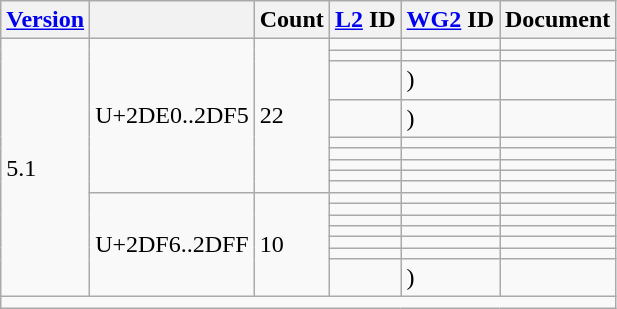<table class="wikitable collapsible sticky-header">
<tr>
<th><a href='#'>Version</a></th>
<th></th>
<th>Count</th>
<th><a href='#'>L2</a> ID</th>
<th><a href='#'>WG2</a> ID</th>
<th>Document</th>
</tr>
<tr>
<td rowspan="16">5.1</td>
<td rowspan="9">U+2DE0..2DF5</td>
<td rowspan="9">22</td>
<td></td>
<td></td>
<td></td>
</tr>
<tr>
<td></td>
<td></td>
<td></td>
</tr>
<tr>
<td></td>
<td> )</td>
<td></td>
</tr>
<tr>
<td></td>
<td> )</td>
<td></td>
</tr>
<tr>
<td></td>
<td></td>
<td></td>
</tr>
<tr>
<td></td>
<td></td>
<td></td>
</tr>
<tr>
<td></td>
<td></td>
<td></td>
</tr>
<tr>
<td></td>
<td></td>
<td></td>
</tr>
<tr>
<td></td>
<td></td>
<td></td>
</tr>
<tr>
<td rowspan="7">U+2DF6..2DFF</td>
<td rowspan="7">10</td>
<td></td>
<td></td>
<td></td>
</tr>
<tr>
<td></td>
<td></td>
<td></td>
</tr>
<tr>
<td></td>
<td></td>
<td></td>
</tr>
<tr>
<td></td>
<td></td>
<td></td>
</tr>
<tr>
<td></td>
<td></td>
<td></td>
</tr>
<tr>
<td></td>
<td></td>
<td></td>
</tr>
<tr>
<td></td>
<td> )</td>
<td></td>
</tr>
<tr class="sortbottom">
<td colspan="6"></td>
</tr>
</table>
